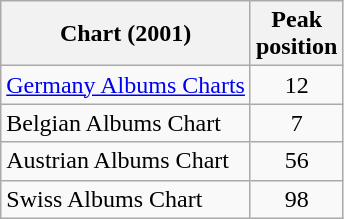<table class="wikitable">
<tr>
<th align="left">Chart (2001)</th>
<th align="left">Peak<br>position</th>
</tr>
<tr>
<td align="left"><a href='#'>Germany Albums Charts</a></td>
<td style="text-align:center;">12</td>
</tr>
<tr>
<td align="left">Belgian Albums Chart</td>
<td style="text-align:center;">7</td>
</tr>
<tr>
<td align="left">Austrian Albums Chart</td>
<td style="text-align:center;">56</td>
</tr>
<tr>
<td align="left">Swiss Albums Chart</td>
<td style="text-align:center;">98</td>
</tr>
</table>
